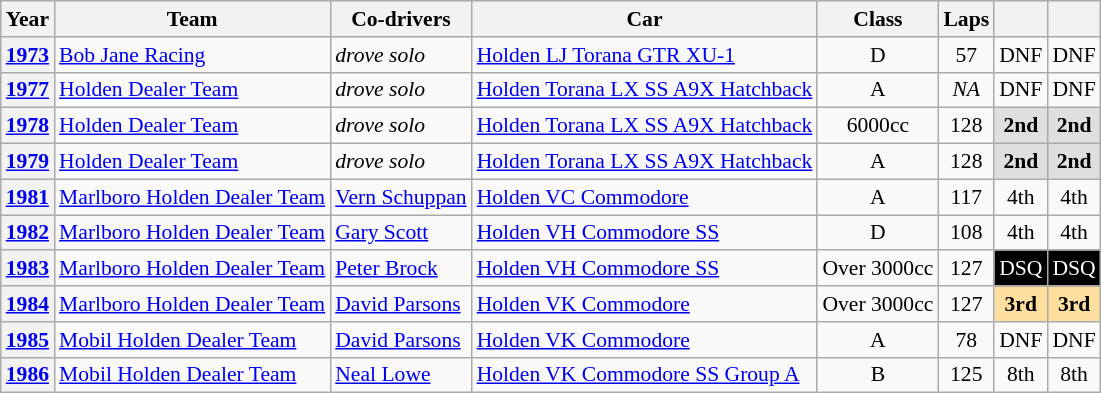<table class="wikitable" style="text-align:center; font-size:90%">
<tr>
<th>Year</th>
<th>Team</th>
<th>Co-drivers</th>
<th>Car</th>
<th>Class</th>
<th>Laps</th>
<th></th>
<th></th>
</tr>
<tr>
<th><a href='#'>1973</a></th>
<td align="left"> <a href='#'>Bob Jane Racing</a></td>
<td align="left"><em>drove solo</em></td>
<td align="left"><a href='#'>Holden LJ Torana GTR XU-1</a></td>
<td>D</td>
<td>57</td>
<td>DNF</td>
<td>DNF</td>
</tr>
<tr>
<th><a href='#'>1977</a></th>
<td align="left"> <a href='#'>Holden Dealer Team</a></td>
<td align="left"><em>drove solo</em></td>
<td align="left"><a href='#'>Holden Torana LX SS A9X Hatchback</a></td>
<td>A</td>
<td><em>NA</em></td>
<td>DNF</td>
<td>DNF</td>
</tr>
<tr>
<th><a href='#'>1978</a></th>
<td align="left"> <a href='#'>Holden Dealer Team</a></td>
<td align="left"><em>drove solo</em></td>
<td align="left"><a href='#'>Holden Torana LX SS A9X Hatchback</a></td>
<td>6000cc</td>
<td>128</td>
<td style="background:#dfdfdf;"><strong>2nd</strong></td>
<td style="background:#dfdfdf;"><strong>2nd</strong></td>
</tr>
<tr>
<th><a href='#'>1979</a></th>
<td align="left"> <a href='#'>Holden Dealer Team</a></td>
<td align="left"><em>drove solo</em></td>
<td align="left"><a href='#'>Holden Torana LX SS A9X Hatchback</a></td>
<td>A</td>
<td>128</td>
<td style="background:#dfdfdf;"><strong>2nd</strong></td>
<td style="background:#dfdfdf;"><strong>2nd</strong></td>
</tr>
<tr>
<th><a href='#'>1981</a></th>
<td align="left"> <a href='#'>Marlboro Holden Dealer Team</a></td>
<td align="left"> <a href='#'>Vern Schuppan</a></td>
<td align="left"><a href='#'>Holden VC Commodore</a></td>
<td>A</td>
<td>117</td>
<td>4th</td>
<td>4th</td>
</tr>
<tr>
<th><a href='#'>1982</a></th>
<td align="left"> <a href='#'>Marlboro Holden Dealer Team</a></td>
<td align="left"> <a href='#'>Gary Scott</a></td>
<td align="left"><a href='#'>Holden VH Commodore SS</a></td>
<td>D</td>
<td>108</td>
<td>4th</td>
<td>4th</td>
</tr>
<tr>
<th><a href='#'>1983</a></th>
<td align="left"> <a href='#'>Marlboro Holden Dealer Team</a></td>
<td align="left"> <a href='#'>Peter Brock</a></td>
<td align="left"><a href='#'>Holden VH Commodore SS</a></td>
<td>Over 3000cc</td>
<td>127</td>
<td style="background:#000000; color:white">DSQ</td>
<td style="background:#000000; color:white">DSQ</td>
</tr>
<tr>
<th><a href='#'>1984</a></th>
<td align="left"> <a href='#'>Marlboro Holden Dealer Team</a></td>
<td align="left"> <a href='#'>David Parsons</a></td>
<td align="left"><a href='#'>Holden VK Commodore</a></td>
<td>Over 3000cc</td>
<td>127</td>
<td style="background:#ffdf9f;"><strong>3rd</strong></td>
<td style="background:#ffdf9f;"><strong>3rd</strong></td>
</tr>
<tr>
<th><a href='#'>1985</a></th>
<td align="left"> <a href='#'>Mobil Holden Dealer Team</a></td>
<td align="left"> <a href='#'>David Parsons</a></td>
<td align="left"><a href='#'>Holden VK Commodore</a></td>
<td>A</td>
<td>78</td>
<td>DNF</td>
<td>DNF</td>
</tr>
<tr>
<th><a href='#'>1986</a></th>
<td align="left"> <a href='#'>Mobil Holden Dealer Team</a></td>
<td align="left"> <a href='#'>Neal Lowe</a></td>
<td align="left"><a href='#'>Holden VK Commodore SS Group A</a></td>
<td>B</td>
<td>125</td>
<td>8th</td>
<td>8th</td>
</tr>
</table>
